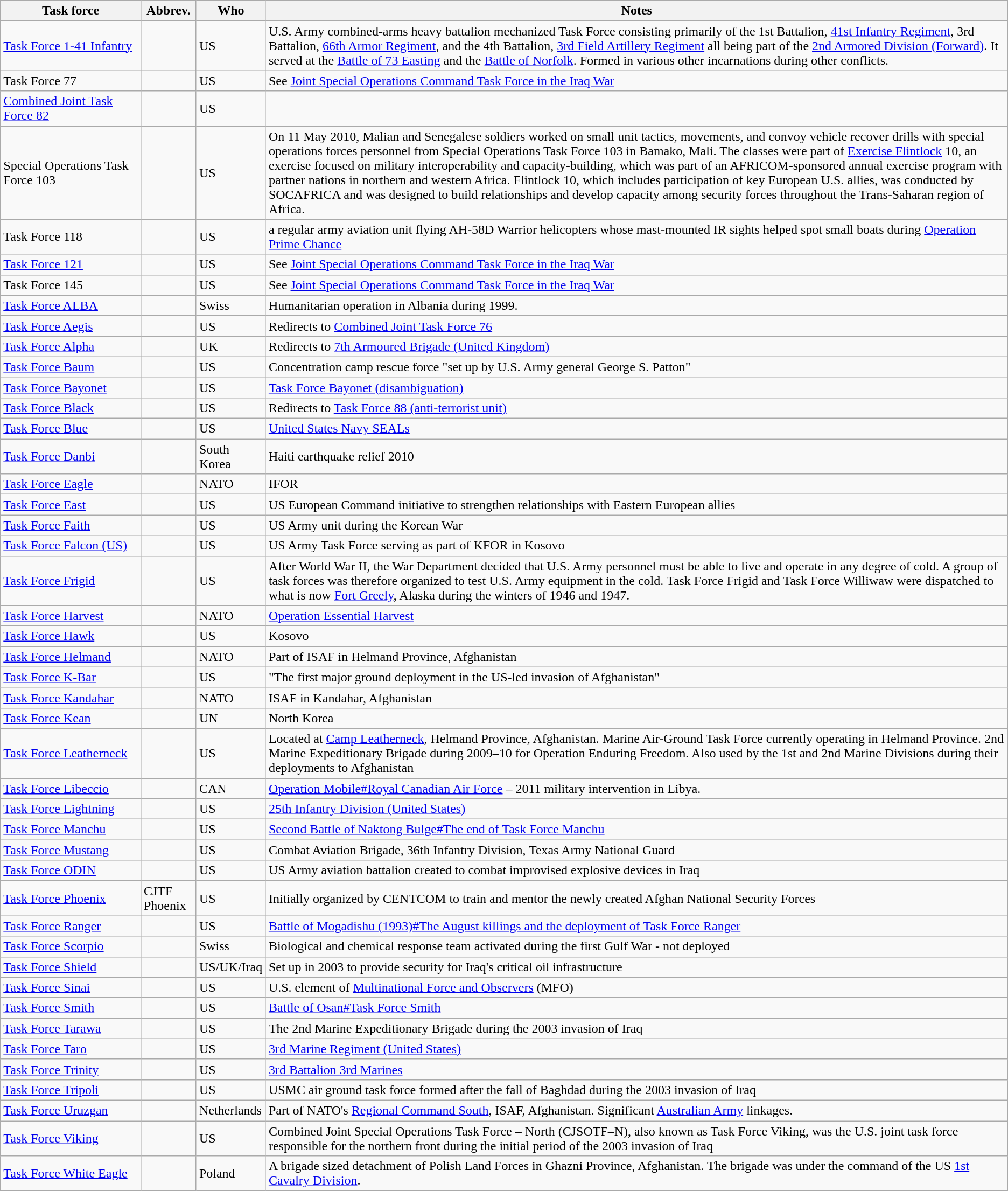<table class="wikitable sortable">
<tr>
<th>Task force</th>
<th>Abbrev.</th>
<th>Who</th>
<th>Notes</th>
</tr>
<tr>
<td><a href='#'>Task Force 1-41 Infantry</a></td>
<td align=right></td>
<td>US</td>
<td>U.S. Army combined-arms heavy battalion mechanized Task Force consisting primarily of the 1st Battalion, <a href='#'>41st Infantry Regiment</a>, 3rd Battalion, <a href='#'>66th Armor Regiment</a>, and the 4th Battalion, <a href='#'>3rd Field Artillery Regiment</a> all being part of the <a href='#'>2nd Armored Division (Forward)</a>. It served at the <a href='#'>Battle of 73 Easting</a> and the <a href='#'>Battle of Norfolk</a>.  Formed in various other incarnations during other conflicts.</td>
</tr>
<tr>
<td>Task Force 77</td>
<td></td>
<td>US</td>
<td>See <a href='#'>Joint Special Operations Command Task Force in the Iraq War</a></td>
</tr>
<tr>
<td><a href='#'>Combined Joint Task Force 82</a></td>
<td align=right></td>
<td>US</td>
<td></td>
</tr>
<tr>
<td>Special Operations Task Force 103</td>
<td align=right></td>
<td>US</td>
<td>On 11 May 2010, Malian and Senegalese soldiers worked on small unit tactics, movements, and convoy vehicle recover drills with special operations forces personnel from Special Operations Task Force 103 in Bamako, Mali. The classes were part of <a href='#'>Exercise Flintlock</a> 10, an exercise focused on military interoperability and capacity-building, which was part of an AFRICOM-sponsored annual exercise program with partner nations in northern and western Africa. Flintlock 10, which includes participation of key European U.S. allies, was conducted by SOCAFRICA and was designed to build relationships and develop capacity among security forces throughout the Trans-Saharan region of Africa.</td>
</tr>
<tr>
<td>Task Force 118</td>
<td align=right></td>
<td>US</td>
<td>a regular army aviation unit flying AH-58D Warrior helicopters whose mast-mounted IR sights helped spot small boats during <a href='#'>Operation Prime Chance</a></td>
</tr>
<tr>
<td><a href='#'>Task Force 121</a></td>
<td></td>
<td>US</td>
<td>See <a href='#'>Joint Special Operations Command Task Force in the Iraq War</a></td>
</tr>
<tr>
<td>Task Force 145</td>
<td></td>
<td>US</td>
<td>See <a href='#'>Joint Special Operations Command Task Force in the Iraq War</a></td>
</tr>
<tr>
<td><a href='#'>Task Force ALBA</a></td>
<td></td>
<td>Swiss</td>
<td>Humanitarian operation in Albania during 1999.</td>
</tr>
<tr>
<td><a href='#'>Task Force Aegis</a></td>
<td></td>
<td>US</td>
<td>Redirects to <a href='#'>Combined Joint Task Force 76</a></td>
</tr>
<tr>
<td><a href='#'>Task Force Alpha</a></td>
<td></td>
<td>UK</td>
<td>Redirects to <a href='#'>7th Armoured Brigade (United Kingdom)</a></td>
</tr>
<tr>
<td><a href='#'>Task Force Baum</a></td>
<td></td>
<td>US</td>
<td>Concentration camp rescue force "set up by U.S. Army general George S. Patton"</td>
</tr>
<tr>
<td><a href='#'>Task Force Bayonet</a></td>
<td></td>
<td>US</td>
<td><a href='#'>Task Force Bayonet (disambiguation)</a></td>
</tr>
<tr>
<td><a href='#'>Task Force Black</a></td>
<td></td>
<td>US</td>
<td>Redirects to <a href='#'>Task Force 88 (anti-terrorist unit)</a></td>
</tr>
<tr>
<td><a href='#'>Task Force Blue</a></td>
<td></td>
<td>US</td>
<td><a href='#'>United States Navy SEALs</a></td>
</tr>
<tr>
<td><a href='#'>Task Force Danbi</a></td>
<td></td>
<td>South Korea</td>
<td>Haiti earthquake relief 2010</td>
</tr>
<tr>
<td><a href='#'>Task Force Eagle</a></td>
<td></td>
<td>NATO</td>
<td>IFOR</td>
</tr>
<tr>
<td><a href='#'>Task Force East</a></td>
<td></td>
<td>US</td>
<td>US European Command initiative to strengthen relationships with Eastern European allies</td>
</tr>
<tr>
<td><a href='#'>Task Force Faith</a></td>
<td></td>
<td>US</td>
<td>US Army unit during the Korean War</td>
</tr>
<tr>
<td><a href='#'>Task Force Falcon (US)</a></td>
<td></td>
<td>US</td>
<td>US Army Task Force serving as part of KFOR in Kosovo</td>
</tr>
<tr>
<td><a href='#'>Task Force Frigid</a></td>
<td></td>
<td>US</td>
<td>After World War II, the War Department decided that U.S. Army personnel must be able to live and operate in any degree of cold. A group of task forces was therefore organized to test U.S. Army equipment in the cold. Task Force Frigid and Task Force Williwaw were dispatched to what is now <a href='#'>Fort Greely</a>, Alaska during the winters of 1946 and 1947.</td>
</tr>
<tr>
<td><a href='#'>Task Force Harvest</a></td>
<td></td>
<td>NATO</td>
<td><a href='#'>Operation Essential Harvest</a></td>
</tr>
<tr>
<td><a href='#'>Task Force Hawk</a></td>
<td></td>
<td>US</td>
<td>Kosovo</td>
</tr>
<tr>
<td><a href='#'>Task Force Helmand</a></td>
<td></td>
<td>NATO</td>
<td>Part of ISAF in Helmand Province, Afghanistan</td>
</tr>
<tr>
<td><a href='#'>Task Force K-Bar</a></td>
<td></td>
<td>US</td>
<td>"The first major ground deployment in the US-led invasion of Afghanistan"</td>
</tr>
<tr>
<td><a href='#'>Task Force Kandahar</a></td>
<td></td>
<td>NATO</td>
<td>ISAF in Kandahar, Afghanistan</td>
</tr>
<tr>
<td><a href='#'>Task Force Kean</a></td>
<td></td>
<td>UN</td>
<td>North Korea</td>
</tr>
<tr>
<td><a href='#'>Task Force Leatherneck</a></td>
<td></td>
<td>US</td>
<td>Located at <a href='#'>Camp Leatherneck</a>, Helmand Province, Afghanistan.  Marine Air-Ground Task Force currently operating in Helmand Province. 2nd Marine Expeditionary Brigade during 2009–10 for Operation Enduring Freedom. Also used by the 1st and 2nd Marine Divisions during their deployments to Afghanistan</td>
</tr>
<tr>
<td><a href='#'>Task Force Libeccio</a></td>
<td></td>
<td>CAN</td>
<td><a href='#'>Operation Mobile#Royal Canadian Air Force</a> –  2011 military intervention in Libya.</td>
</tr>
<tr>
<td><a href='#'>Task Force Lightning</a></td>
<td></td>
<td>US</td>
<td><a href='#'>25th Infantry Division (United States)</a></td>
</tr>
<tr>
<td><a href='#'>Task Force Manchu</a></td>
<td></td>
<td>US</td>
<td><a href='#'>Second Battle of Naktong Bulge#The end of Task Force Manchu</a></td>
</tr>
<tr>
<td><a href='#'>Task Force Mustang</a></td>
<td></td>
<td>US</td>
<td>Combat Aviation Brigade, 36th Infantry Division, Texas Army National Guard</td>
</tr>
<tr>
<td><a href='#'>Task Force ODIN</a></td>
<td></td>
<td>US</td>
<td>US Army aviation battalion created to combat improvised explosive devices in Iraq</td>
</tr>
<tr>
<td><a href='#'>Task Force Phoenix</a></td>
<td>CJTF Phoenix</td>
<td>US</td>
<td>Initially organized by CENTCOM to train and mentor the newly created Afghan National Security Forces<br></td>
</tr>
<tr>
<td><a href='#'>Task Force Ranger</a></td>
<td></td>
<td>US</td>
<td><a href='#'>Battle of Mogadishu (1993)#The August killings and the deployment of Task Force Ranger</a></td>
</tr>
<tr>
<td><a href='#'>Task Force Scorpio</a></td>
<td></td>
<td>Swiss</td>
<td>Biological and chemical response team activated during the first Gulf War - not deployed</td>
</tr>
<tr>
<td><a href='#'>Task Force Shield</a></td>
<td></td>
<td>US/UK/Iraq</td>
<td>Set up in 2003 to provide security for Iraq's critical oil infrastructure</td>
</tr>
<tr>
<td><a href='#'>Task Force Sinai</a></td>
<td></td>
<td>US</td>
<td>U.S. element of <a href='#'>Multinational Force and Observers</a> (MFO)</td>
</tr>
<tr>
<td><a href='#'>Task Force Smith</a></td>
<td></td>
<td>US</td>
<td><a href='#'>Battle of Osan#Task Force Smith</a></td>
</tr>
<tr>
<td><a href='#'>Task Force Tarawa</a></td>
<td></td>
<td>US</td>
<td>The 2nd Marine Expeditionary Brigade during the 2003 invasion of Iraq</td>
</tr>
<tr>
<td><a href='#'>Task Force Taro</a></td>
<td></td>
<td>US</td>
<td><a href='#'>3rd Marine Regiment (United States)</a></td>
</tr>
<tr>
<td><a href='#'>Task Force Trinity</a></td>
<td></td>
<td>US</td>
<td><a href='#'>3rd Battalion 3rd Marines</a></td>
</tr>
<tr>
<td><a href='#'>Task Force Tripoli</a></td>
<td></td>
<td>US</td>
<td>USMC air ground task force formed after the fall of Baghdad during the 2003 invasion of Iraq</td>
</tr>
<tr>
<td><a href='#'>Task Force Uruzgan</a></td>
<td></td>
<td>Netherlands</td>
<td>Part of NATO's <a href='#'>Regional Command South</a>, ISAF, Afghanistan. Significant <a href='#'>Australian Army</a> linkages.</td>
</tr>
<tr>
<td><a href='#'>Task Force Viking</a></td>
<td></td>
<td>US</td>
<td>Combined Joint Special Operations Task Force – North (CJSOTF–N), also known as Task Force Viking, was the U.S. joint task force responsible for the northern front during the initial period of the 2003 invasion of Iraq</td>
</tr>
<tr>
<td><a href='#'>Task Force White Eagle</a></td>
<td></td>
<td>Poland</td>
<td>A brigade sized detachment of Polish Land Forces in Ghazni Province, Afghanistan. The brigade was under the command of the US <a href='#'>1st Cavalry Division</a>.</td>
</tr>
</table>
